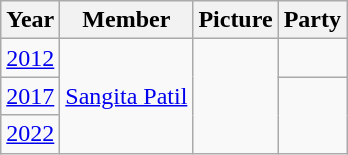<table class="wikitable sortable">
<tr>
<th>Year</th>
<th>Member</th>
<th>Picture</th>
<th colspan="2">Party</th>
</tr>
<tr>
<td><a href='#'>2012</a></td>
<td rowspan=3><a href='#'>Sangita Patil</a></td>
<td rowspan=3></td>
<td></td>
</tr>
<tr>
<td><a href='#'>2017</a></td>
</tr>
<tr>
<td><a href='#'>2022</a></td>
</tr>
</table>
